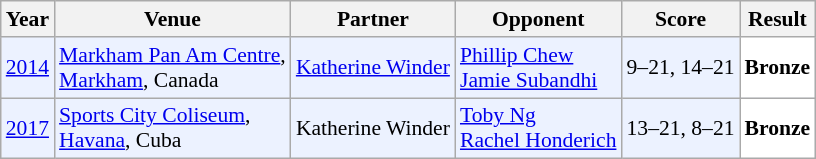<table class="sortable wikitable" style="font-size: 90%;">
<tr>
<th>Year</th>
<th>Venue</th>
<th>Partner</th>
<th>Opponent</th>
<th>Score</th>
<th>Result</th>
</tr>
<tr style="background:#ECF2FF">
<td align="center"><a href='#'>2014</a></td>
<td align="left"><a href='#'>Markham Pan Am Centre</a>,<br><a href='#'>Markham</a>, Canada</td>
<td align="left"> <a href='#'>Katherine Winder</a></td>
<td align="left"> <a href='#'>Phillip Chew</a> <br>  <a href='#'>Jamie Subandhi</a></td>
<td align="left">9–21, 14–21</td>
<td style="text-align:left; background:white"> <strong>Bronze</strong></td>
</tr>
<tr style="background:#ECF2FF">
<td align="center"><a href='#'>2017</a></td>
<td align="left"><a href='#'>Sports City Coliseum</a>,<br><a href='#'>Havana</a>, Cuba</td>
<td align="left"> Katherine Winder</td>
<td align="left"> <a href='#'>Toby Ng</a><br> <a href='#'>Rachel Honderich</a></td>
<td align="left">13–21, 8–21</td>
<td style="text-align:left; background:white"> <strong>Bronze</strong></td>
</tr>
</table>
